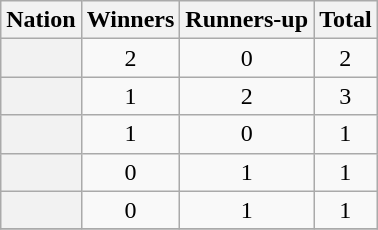<table class="wikitable plainrowheaders sortable">
<tr>
<th scope=col>Nation</th>
<th scope=col>Winners</th>
<th scope=col>Runners-up</th>
<th scope=col>Total</th>
</tr>
<tr>
<th scope=row></th>
<td align=center>2</td>
<td align=center>0</td>
<td align=center>2</td>
</tr>
<tr>
<th scope=row></th>
<td align=center>1</td>
<td align=center>2</td>
<td align=center>3</td>
</tr>
<tr>
<th scope=row></th>
<td align=center>1</td>
<td align=center>0</td>
<td align=center>1</td>
</tr>
<tr>
<th scope=row></th>
<td align=center>0</td>
<td align=center>1</td>
<td align=center>1</td>
</tr>
<tr>
<th scope=row></th>
<td align=center>0</td>
<td align=center>1</td>
<td align=center>1</td>
</tr>
<tr>
</tr>
</table>
